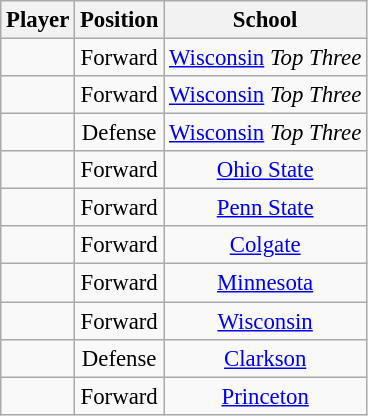<table class="wikitable sortable" style="font-size: 95%;text-align: center;">
<tr>
<th>Player</th>
<th>Position</th>
<th>School</th>
</tr>
<tr>
<td><strong></strong></td>
<td>Forward</td>
<td><a href='#'>Wisconsin</a> <em>Top Three</em></td>
</tr>
<tr>
<td></td>
<td>Forward</td>
<td><a href='#'>Wisconsin</a> <em>Top Three</em></td>
</tr>
<tr>
<td></td>
<td>Defense</td>
<td><a href='#'>Wisconsin</a> <em>Top Three</em></td>
</tr>
<tr>
<td></td>
<td>Forward</td>
<td><a href='#'>Ohio State</a></td>
</tr>
<tr>
<td></td>
<td>Forward</td>
<td><a href='#'>Penn State</a></td>
</tr>
<tr>
<td></td>
<td>Forward</td>
<td><a href='#'>Colgate</a></td>
</tr>
<tr>
<td></td>
<td>Forward</td>
<td><a href='#'>Minnesota</a></td>
</tr>
<tr>
<td></td>
<td>Forward</td>
<td><a href='#'>Wisconsin</a></td>
</tr>
<tr>
<td></td>
<td>Defense</td>
<td><a href='#'>Clarkson</a></td>
</tr>
<tr>
<td></td>
<td>Forward</td>
<td><a href='#'>Princeton</a></td>
</tr>
</table>
